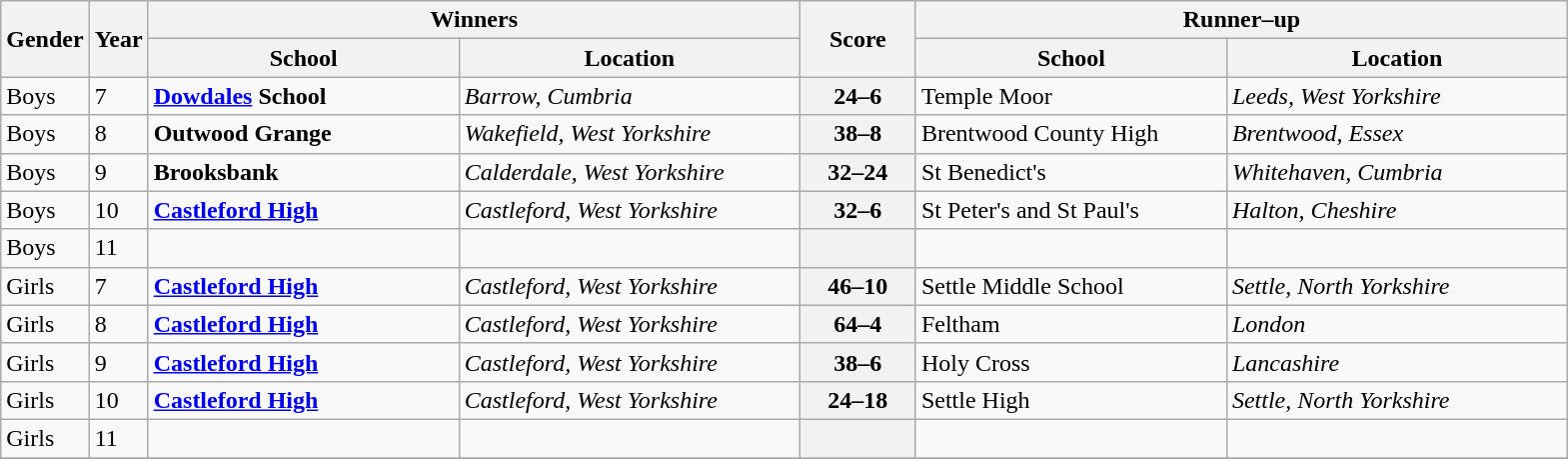<table class="wikitable" style="text-align:left;">
<tr>
<th width=20 rowspan=2>Gender</th>
<th width=20 rowspan=2>Year</th>
<th colspan=2>Winners</th>
<th width=70 rowspan=2>Score</th>
<th colspan=2>Runner–up</th>
</tr>
<tr>
<th width=200>School</th>
<th width=220>Location</th>
<th width=200>School</th>
<th width=220>Location</th>
</tr>
<tr>
<td>Boys</td>
<td>7</td>
<td><strong><a href='#'>Dowdales</a> School</strong></td>
<td><em>Barrow, Cumbria</em></td>
<th text-align:center>24–6</th>
<td>Temple Moor</td>
<td><em>Leeds, West Yorkshire</em></td>
</tr>
<tr>
<td>Boys</td>
<td>8</td>
<td><strong>Outwood Grange</strong></td>
<td><em>Wakefield, West Yorkshire</em></td>
<th text-align:center>38–8</th>
<td>Brentwood County High</td>
<td><em>Brentwood, Essex</em></td>
</tr>
<tr>
<td>Boys</td>
<td>9</td>
<td><strong>Brooksbank</strong></td>
<td><em>Calderdale, West Yorkshire</em></td>
<th text-align:center>32–24</th>
<td>St Benedict's</td>
<td><em>Whitehaven, Cumbria</em></td>
</tr>
<tr>
<td>Boys</td>
<td>10</td>
<td><strong><a href='#'>Castleford High</a></strong></td>
<td><em>Castleford, West Yorkshire</em></td>
<th text-align:center>32–6</th>
<td>St Peter's and St Paul's</td>
<td><em>Halton, Cheshire</em></td>
</tr>
<tr>
<td>Boys</td>
<td>11</td>
<td></td>
<td></td>
<th text-align:center></th>
<td></td>
<td></td>
</tr>
<tr>
<td>Girls</td>
<td>7</td>
<td><strong><a href='#'>Castleford High</a></strong></td>
<td><em>Castleford, West Yorkshire</em></td>
<th text-align:center>46–10</th>
<td>Settle Middle School</td>
<td><em>Settle, North Yorkshire</em></td>
</tr>
<tr>
<td>Girls</td>
<td>8</td>
<td><strong><a href='#'>Castleford High</a></strong></td>
<td><em>Castleford, West Yorkshire</em></td>
<th text-align:center>64–4</th>
<td>Feltham</td>
<td><em>London</em></td>
</tr>
<tr>
<td>Girls</td>
<td>9</td>
<td><strong><a href='#'>Castleford High</a></strong></td>
<td><em>Castleford, West Yorkshire</em></td>
<th text-align:center>38–6</th>
<td>Holy Cross</td>
<td><em>Lancashire</em></td>
</tr>
<tr>
<td>Girls</td>
<td>10</td>
<td><strong><a href='#'>Castleford High</a></strong></td>
<td><em>Castleford, West Yorkshire</em></td>
<th text-align:center>24–18</th>
<td>Settle High</td>
<td><em>Settle, North Yorkshire</em></td>
</tr>
<tr>
<td>Girls</td>
<td>11</td>
<td></td>
<td></td>
<th text-align:center></th>
<td></td>
<td></td>
</tr>
<tr>
</tr>
</table>
